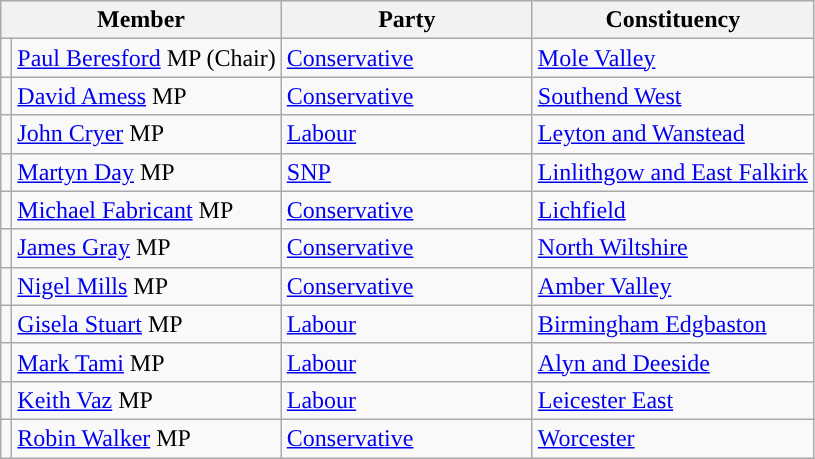<table class="wikitable">
<tr>
<th width="160px" colspan="2" valign="top">Member</th>
<th width="160px" valign="top">Party</th>
<th valign="top">Constituency</th>
</tr>
<tr>
<td style="color:inherit;background:"></td>
<td><a href='#'>Paul Beresford</a> MP (Chair)</td>
<td><a href='#'>Conservative</a></td>
<td><a href='#'>Mole Valley</a></td>
</tr>
<tr>
<td style="color:inherit;background:"></td>
<td><a href='#'>David Amess</a> MP</td>
<td><a href='#'>Conservative</a></td>
<td><a href='#'>Southend West</a></td>
</tr>
<tr>
<td style="color:inherit;background:"></td>
<td><a href='#'>John Cryer</a> MP</td>
<td><a href='#'>Labour</a></td>
<td><a href='#'>Leyton and Wanstead</a></td>
</tr>
<tr>
<td style="color:inherit;background:"></td>
<td><a href='#'>Martyn Day</a> MP</td>
<td><a href='#'>SNP</a></td>
<td><a href='#'>Linlithgow and East Falkirk</a></td>
</tr>
<tr>
<td style="color:inherit;background:"></td>
<td><a href='#'>Michael Fabricant</a> MP</td>
<td><a href='#'>Conservative</a></td>
<td><a href='#'>Lichfield</a></td>
</tr>
<tr>
<td style="color:inherit;background:"></td>
<td><a href='#'>James Gray</a> MP</td>
<td><a href='#'>Conservative</a></td>
<td><a href='#'>North Wiltshire</a></td>
</tr>
<tr>
<td style="color:inherit;background:"></td>
<td><a href='#'>Nigel Mills</a> MP</td>
<td><a href='#'>Conservative</a></td>
<td><a href='#'>Amber Valley</a></td>
</tr>
<tr>
<td style="color:inherit;background:"></td>
<td><a href='#'>Gisela Stuart</a> MP</td>
<td><a href='#'>Labour</a></td>
<td><a href='#'>Birmingham Edgbaston</a></td>
</tr>
<tr>
<td style="color:inherit;background:"></td>
<td><a href='#'>Mark Tami</a> MP</td>
<td><a href='#'>Labour</a></td>
<td><a href='#'>Alyn and Deeside</a></td>
</tr>
<tr>
<td style="color:inherit;background:"></td>
<td><a href='#'>Keith Vaz</a> MP</td>
<td><a href='#'>Labour</a></td>
<td><a href='#'>Leicester East</a></td>
</tr>
<tr>
<td style="color:inherit;background:"></td>
<td><a href='#'>Robin Walker</a> MP</td>
<td><a href='#'>Conservative</a></td>
<td><a href='#'>Worcester</a></td>
</tr>
</table>
